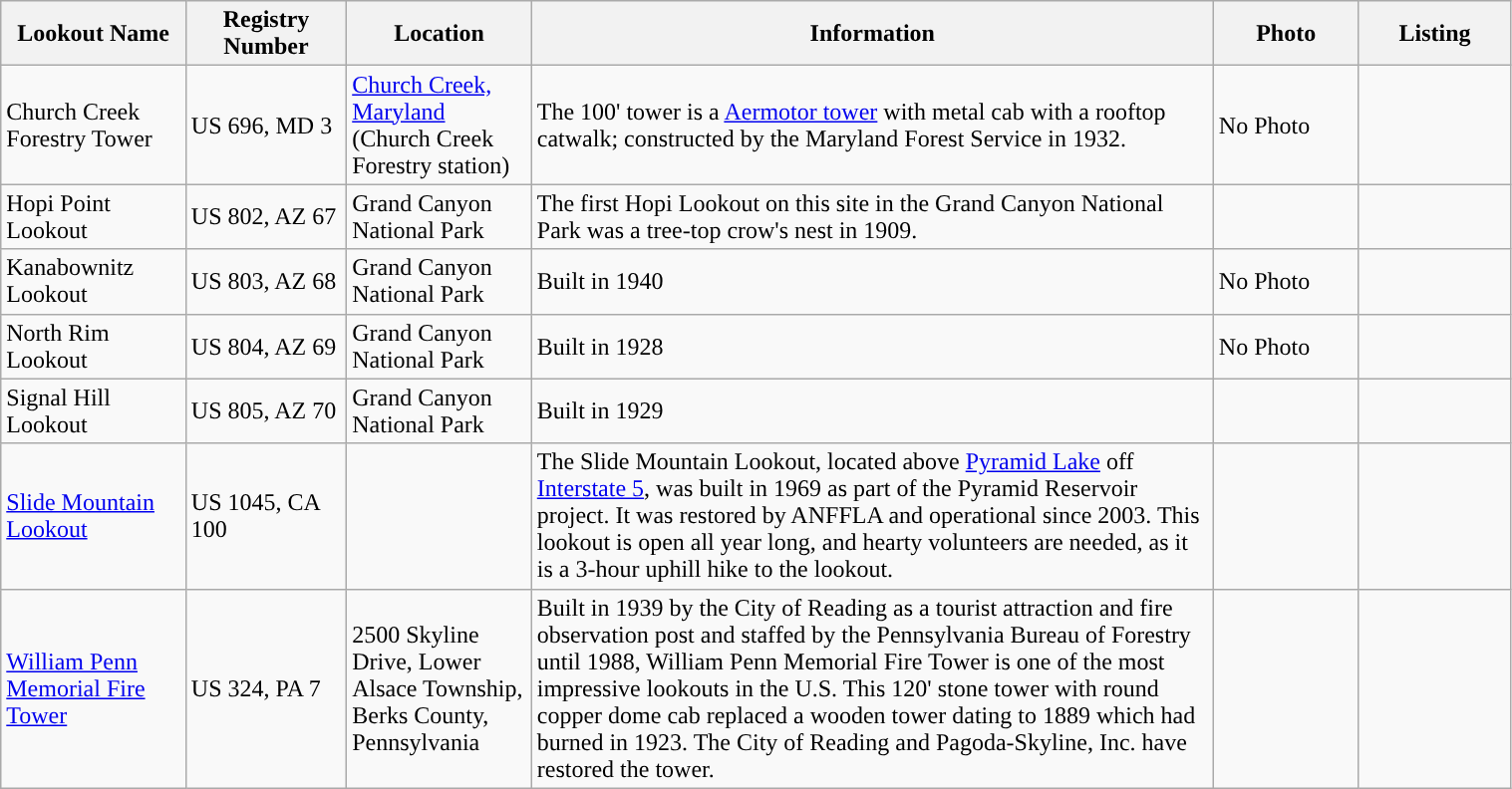<table class="wikitable" style="width: 80%;">
<tr>
<th scope="col" style="width: 10em;">Lookout Name</th>
<th scope="col" style="width: 10em;">Registry Number</th>
<th scope="col" style="width: 10em;">Location</th>
<th scope="col" style="width: 60em;">Information</th>
<th scope="col" style="width: 10em;">Photo</th>
<th scope="col" style="width: 10em;">Listing</th>
</tr>
<tr>
<td>Church Creek Forestry Tower</td>
<td>US 696, MD 3</td>
<td><a href='#'>Church Creek, Maryland</a> (Church Creek Forestry station)</td>
<td>The 100' tower is a  <a href='#'>Aermotor tower</a> with  metal cab with a rooftop catwalk;  constructed by the Maryland Forest Service in 1932.</td>
<td>No Photo</td>
<td></td>
</tr>
<tr>
<td>Hopi Point Lookout</td>
<td>US 802, AZ 67</td>
<td>Grand Canyon National Park <br></td>
<td>The first Hopi Lookout on this site in the Grand Canyon National Park was a tree-top crow's nest in 1909.</td>
<td></td>
<td></td>
</tr>
<tr>
<td>Kanabownitz Lookout</td>
<td>US 803, AZ 68</td>
<td>Grand Canyon National Park <br></td>
<td>Built in 1940</td>
<td>No Photo</td>
<td></td>
</tr>
<tr>
<td>North Rim Lookout</td>
<td>US 804, AZ 69</td>
<td>Grand Canyon National Park <br></td>
<td>Built in 1928</td>
<td>No Photo</td>
<td></td>
</tr>
<tr>
<td>Signal Hill Lookout</td>
<td>US 805, AZ 70</td>
<td>Grand Canyon National Park <br></td>
<td>Built in 1929</td>
<td></td>
<td></td>
</tr>
<tr>
<td><a href='#'>Slide Mountain Lookout</a></td>
<td>US 1045, CA 100</td>
<td></td>
<td>The Slide Mountain Lookout, located above <a href='#'>Pyramid Lake</a> off <a href='#'>Interstate 5</a>, was built in 1969 as part of the Pyramid Reservoir project. It was restored by ANFFLA and operational since 2003. This lookout is open all year long, and hearty volunteers are needed, as it is a 3-hour uphill hike to the lookout.</td>
<td><br></td>
<td></td>
</tr>
<tr>
<td><a href='#'>William Penn Memorial Fire Tower</a></td>
<td>US 324, PA 7</td>
<td>2500 Skyline Drive, Lower Alsace Township, Berks County, Pennsylvania</td>
<td>Built in 1939 by the City of Reading as a tourist attraction and fire observation post and staffed by the Pennsylvania Bureau of Forestry until 1988, William Penn Memorial Fire Tower is one of the most impressive lookouts in the U.S. This 120' stone tower with round copper dome cab replaced a wooden tower dating to 1889 which had burned in 1923. The City of Reading and Pagoda-Skyline, Inc. have restored the tower.</td>
<td></td>
<td></td>
</tr>
</table>
